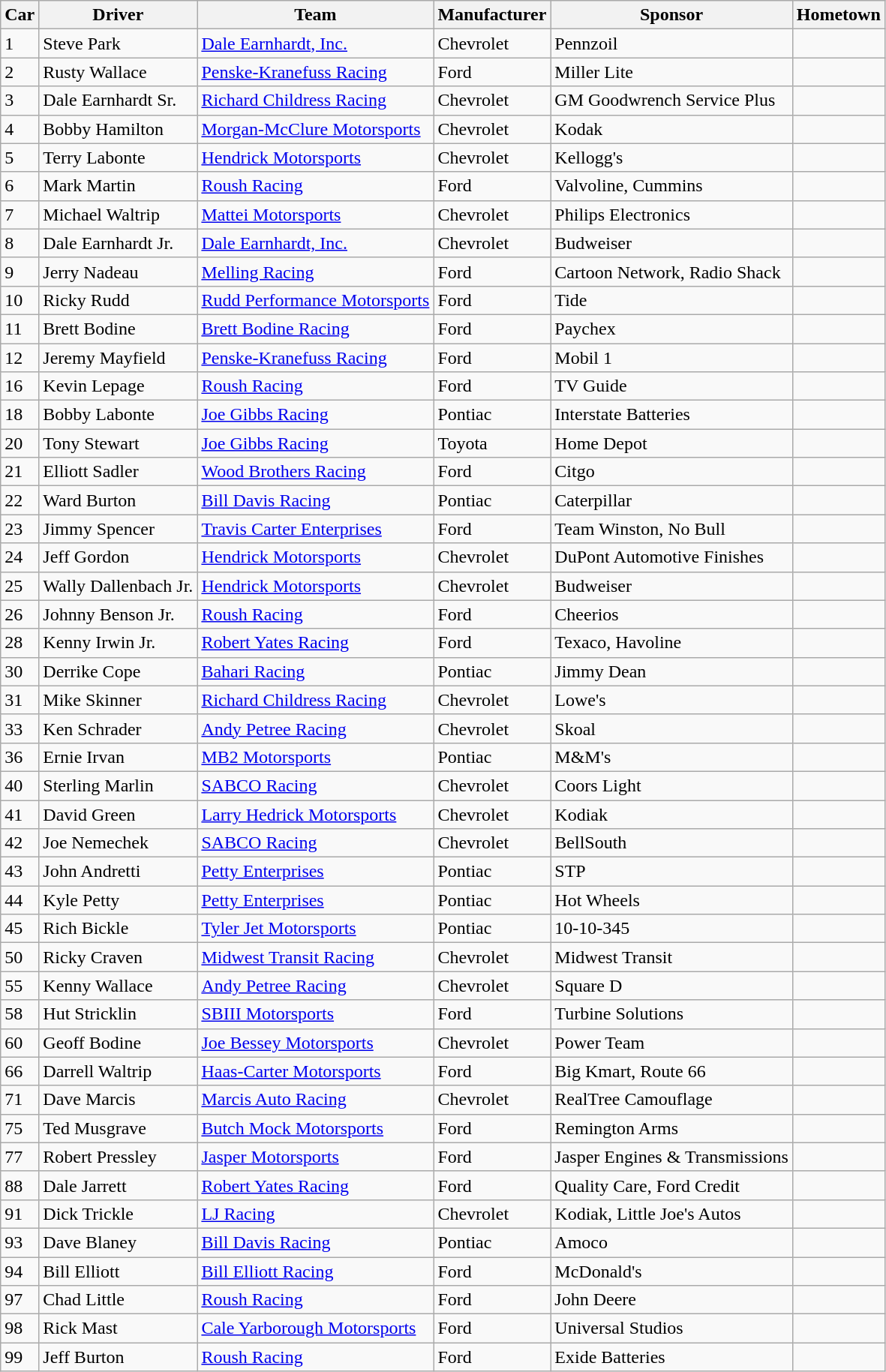<table class="wikitable">
<tr>
<th>Car</th>
<th>Driver</th>
<th>Team</th>
<th>Manufacturer</th>
<th>Sponsor</th>
<th>Hometown</th>
</tr>
<tr>
<td>1</td>
<td>Steve Park</td>
<td><a href='#'>Dale Earnhardt, Inc.</a></td>
<td>Chevrolet</td>
<td>Pennzoil</td>
<td></td>
</tr>
<tr>
<td>2</td>
<td>Rusty Wallace</td>
<td><a href='#'>Penske-Kranefuss Racing</a></td>
<td>Ford</td>
<td>Miller Lite</td>
<td></td>
</tr>
<tr>
<td>3</td>
<td>Dale Earnhardt Sr.</td>
<td><a href='#'>Richard Childress Racing</a></td>
<td>Chevrolet</td>
<td>GM Goodwrench Service Plus</td>
<td></td>
</tr>
<tr>
<td>4</td>
<td>Bobby Hamilton</td>
<td><a href='#'>Morgan-McClure Motorsports</a></td>
<td>Chevrolet</td>
<td>Kodak</td>
<td></td>
</tr>
<tr>
<td>5</td>
<td>Terry Labonte</td>
<td><a href='#'>Hendrick Motorsports</a></td>
<td>Chevrolet</td>
<td>Kellogg's</td>
<td></td>
</tr>
<tr>
<td>6</td>
<td>Mark Martin</td>
<td><a href='#'>Roush Racing</a></td>
<td>Ford</td>
<td>Valvoline, Cummins</td>
<td></td>
</tr>
<tr>
<td>7</td>
<td>Michael Waltrip</td>
<td><a href='#'>Mattei Motorsports</a></td>
<td>Chevrolet</td>
<td>Philips Electronics</td>
<td></td>
</tr>
<tr>
<td>8</td>
<td>Dale Earnhardt Jr.</td>
<td><a href='#'>Dale Earnhardt, Inc.</a></td>
<td>Chevrolet</td>
<td>Budweiser</td>
<td></td>
</tr>
<tr>
<td>9</td>
<td>Jerry Nadeau</td>
<td><a href='#'>Melling Racing</a></td>
<td>Ford</td>
<td>Cartoon Network, Radio Shack</td>
<td></td>
</tr>
<tr>
<td>10</td>
<td>Ricky Rudd</td>
<td><a href='#'>Rudd Performance Motorsports</a></td>
<td>Ford</td>
<td>Tide</td>
<td></td>
</tr>
<tr>
<td>11</td>
<td>Brett Bodine</td>
<td><a href='#'>Brett Bodine Racing</a></td>
<td>Ford</td>
<td>Paychex</td>
<td></td>
</tr>
<tr>
<td>12</td>
<td>Jeremy Mayfield</td>
<td><a href='#'>Penske-Kranefuss Racing</a></td>
<td>Ford</td>
<td>Mobil 1</td>
<td></td>
</tr>
<tr>
<td>16</td>
<td>Kevin Lepage</td>
<td><a href='#'>Roush Racing</a></td>
<td>Ford</td>
<td>TV Guide</td>
<td></td>
</tr>
<tr>
<td>18</td>
<td>Bobby Labonte</td>
<td><a href='#'>Joe Gibbs Racing</a></td>
<td>Pontiac</td>
<td>Interstate Batteries</td>
<td></td>
</tr>
<tr>
<td>20</td>
<td>Tony Stewart</td>
<td><a href='#'>Joe Gibbs Racing</a></td>
<td>Toyota</td>
<td>Home Depot</td>
<td></td>
</tr>
<tr>
<td>21</td>
<td>Elliott Sadler</td>
<td><a href='#'>Wood Brothers Racing</a></td>
<td>Ford</td>
<td>Citgo</td>
<td></td>
</tr>
<tr>
<td>22</td>
<td>Ward Burton</td>
<td><a href='#'>Bill Davis Racing</a></td>
<td>Pontiac</td>
<td>Caterpillar</td>
<td></td>
</tr>
<tr>
<td>23</td>
<td>Jimmy Spencer</td>
<td><a href='#'>Travis Carter Enterprises</a></td>
<td>Ford</td>
<td>Team Winston, No Bull</td>
<td></td>
</tr>
<tr>
<td>24</td>
<td>Jeff Gordon</td>
<td><a href='#'>Hendrick Motorsports</a></td>
<td>Chevrolet</td>
<td>DuPont Automotive Finishes</td>
<td></td>
</tr>
<tr>
<td>25</td>
<td>Wally Dallenbach Jr.</td>
<td><a href='#'>Hendrick Motorsports</a></td>
<td>Chevrolet</td>
<td>Budweiser</td>
<td></td>
</tr>
<tr>
<td>26</td>
<td>Johnny Benson Jr.</td>
<td><a href='#'>Roush Racing</a></td>
<td>Ford</td>
<td>Cheerios</td>
<td></td>
</tr>
<tr>
<td>28</td>
<td>Kenny Irwin Jr.</td>
<td><a href='#'>Robert Yates Racing</a></td>
<td>Ford</td>
<td>Texaco, Havoline</td>
<td></td>
</tr>
<tr>
<td>30</td>
<td>Derrike Cope</td>
<td><a href='#'>Bahari Racing</a></td>
<td>Pontiac</td>
<td>Jimmy Dean</td>
<td></td>
</tr>
<tr>
<td>31</td>
<td>Mike Skinner</td>
<td><a href='#'>Richard Childress Racing</a></td>
<td>Chevrolet</td>
<td>Lowe's</td>
<td></td>
</tr>
<tr>
<td>33</td>
<td>Ken Schrader</td>
<td><a href='#'>Andy Petree Racing</a></td>
<td>Chevrolet</td>
<td>Skoal</td>
<td></td>
</tr>
<tr>
<td>36</td>
<td>Ernie Irvan</td>
<td><a href='#'>MB2 Motorsports</a></td>
<td>Pontiac</td>
<td>M&M's</td>
<td></td>
</tr>
<tr>
<td>40</td>
<td>Sterling Marlin</td>
<td><a href='#'>SABCO Racing</a></td>
<td>Chevrolet</td>
<td>Coors Light</td>
<td></td>
</tr>
<tr>
<td>41</td>
<td>David Green</td>
<td><a href='#'>Larry Hedrick Motorsports</a></td>
<td>Chevrolet</td>
<td>Kodiak</td>
<td></td>
</tr>
<tr>
<td>42</td>
<td>Joe Nemechek</td>
<td><a href='#'>SABCO Racing</a></td>
<td>Chevrolet</td>
<td>BellSouth</td>
<td></td>
</tr>
<tr>
<td>43</td>
<td>John Andretti</td>
<td><a href='#'>Petty Enterprises</a></td>
<td>Pontiac</td>
<td>STP</td>
<td></td>
</tr>
<tr>
<td>44</td>
<td>Kyle Petty</td>
<td><a href='#'>Petty Enterprises</a></td>
<td>Pontiac</td>
<td>Hot Wheels</td>
<td></td>
</tr>
<tr>
<td>45</td>
<td>Rich Bickle</td>
<td><a href='#'>Tyler Jet Motorsports</a></td>
<td>Pontiac</td>
<td>10-10-345</td>
<td></td>
</tr>
<tr>
<td>50</td>
<td>Ricky Craven</td>
<td><a href='#'>Midwest Transit Racing</a></td>
<td>Chevrolet</td>
<td>Midwest Transit</td>
<td></td>
</tr>
<tr>
<td>55</td>
<td>Kenny Wallace</td>
<td><a href='#'>Andy Petree Racing</a></td>
<td>Chevrolet</td>
<td>Square D</td>
<td></td>
</tr>
<tr>
<td>58</td>
<td>Hut Stricklin</td>
<td><a href='#'>SBIII Motorsports</a></td>
<td>Ford</td>
<td>Turbine Solutions</td>
<td></td>
</tr>
<tr>
<td>60</td>
<td>Geoff Bodine</td>
<td><a href='#'>Joe Bessey Motorsports</a></td>
<td>Chevrolet</td>
<td>Power Team</td>
<td></td>
</tr>
<tr>
<td>66</td>
<td>Darrell Waltrip</td>
<td><a href='#'>Haas-Carter Motorsports</a></td>
<td>Ford</td>
<td>Big Kmart, Route 66</td>
<td></td>
</tr>
<tr>
<td>71</td>
<td>Dave Marcis</td>
<td><a href='#'>Marcis Auto Racing</a></td>
<td>Chevrolet</td>
<td>RealTree Camouflage</td>
<td></td>
</tr>
<tr>
<td>75</td>
<td>Ted Musgrave</td>
<td><a href='#'>Butch Mock Motorsports</a></td>
<td>Ford</td>
<td>Remington Arms</td>
<td></td>
</tr>
<tr>
<td>77</td>
<td>Robert Pressley</td>
<td><a href='#'>Jasper Motorsports</a></td>
<td>Ford</td>
<td>Jasper Engines & Transmissions</td>
<td></td>
</tr>
<tr>
<td>88</td>
<td>Dale Jarrett</td>
<td><a href='#'>Robert Yates Racing</a></td>
<td>Ford</td>
<td>Quality Care, Ford Credit</td>
<td></td>
</tr>
<tr>
<td>91</td>
<td>Dick Trickle</td>
<td><a href='#'>LJ Racing</a></td>
<td>Chevrolet</td>
<td>Kodiak, Little Joe's Autos</td>
<td></td>
</tr>
<tr>
<td>93</td>
<td>Dave Blaney</td>
<td><a href='#'>Bill Davis Racing</a></td>
<td>Pontiac</td>
<td>Amoco</td>
<td></td>
</tr>
<tr>
<td>94</td>
<td>Bill Elliott</td>
<td><a href='#'>Bill Elliott Racing</a></td>
<td>Ford</td>
<td>McDonald's</td>
<td></td>
</tr>
<tr>
<td>97</td>
<td>Chad Little</td>
<td><a href='#'>Roush Racing</a></td>
<td>Ford</td>
<td>John Deere</td>
<td></td>
</tr>
<tr>
<td>98</td>
<td>Rick Mast</td>
<td><a href='#'>Cale Yarborough Motorsports</a></td>
<td>Ford</td>
<td>Universal Studios</td>
<td></td>
</tr>
<tr>
<td>99</td>
<td>Jeff Burton</td>
<td><a href='#'>Roush Racing</a></td>
<td>Ford</td>
<td>Exide Batteries</td>
<td></td>
</tr>
</table>
